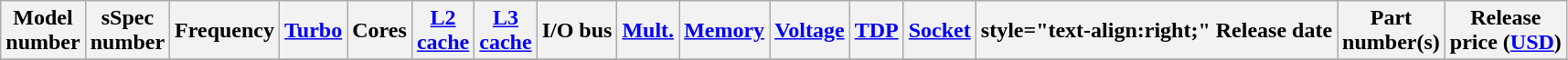<table class="wikitable">
<tr>
<th>Model<br>number</th>
<th>sSpec<br>number</th>
<th>Frequency</th>
<th><a href='#'>Turbo</a></th>
<th>Cores</th>
<th><a href='#'>L2<br>cache</a></th>
<th><a href='#'>L3<br>cache</a></th>
<th>I/O bus</th>
<th><a href='#'>Mult.</a></th>
<th><a href='#'>Memory</a></th>
<th><a href='#'>Voltage</a></th>
<th><a href='#'>TDP</a></th>
<th><a href='#'>Socket</a></th>
<th>style="text-align:right;"  Release date</th>
<th>Part<br>number(s)</th>
<th>Release<br>price (<a href='#'>USD</a>)</th>
</tr>
<tr>
</tr>
</table>
